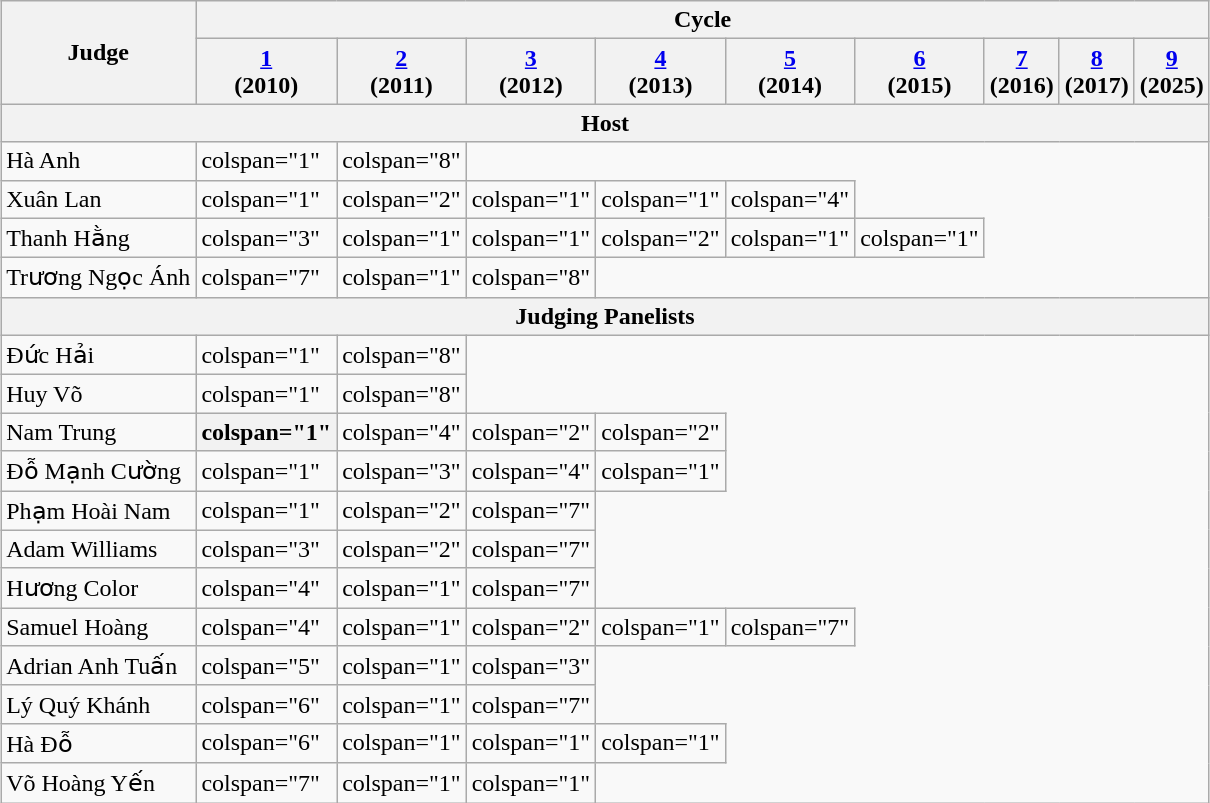<table class="wikitable" style="margin:1em auto 1em auto;">
<tr>
<th rowspan="2">Judge</th>
<th colspan="9">Cycle</th>
</tr>
<tr>
<th><a href='#'>1</a><br>(2010)</th>
<th><a href='#'>2</a><br>(2011)</th>
<th><a href='#'>3</a><br>(2012)</th>
<th><a href='#'>4</a><br>(2013)</th>
<th><a href='#'>5</a><br>(2014)</th>
<th><a href='#'>6</a><br>(2015)</th>
<th><a href='#'>7</a><br>(2016)</th>
<th><a href='#'>8</a><br>(2017)</th>
<th><a href='#'>9</a><br>(2025)</th>
</tr>
<tr>
<th colspan="10">Host</th>
</tr>
<tr>
<td>Hà Anh</td>
<td>colspan="1" </td>
<td>colspan="8" </td>
</tr>
<tr>
<td>Xuân Lan</td>
<td>colspan="1" </td>
<td>colspan="2" </td>
<td>colspan="1" </td>
<td>colspan="1" </td>
<td>colspan="4" </td>
</tr>
<tr>
<td>Thanh Hằng</td>
<td>colspan="3" </td>
<td>colspan="1" </td>
<td>colspan="1" </td>
<td>colspan="2" </td>
<td>colspan="1" </td>
<td>colspan="1" </td>
</tr>
<tr>
<td>Trương Ngọc Ánh</td>
<td>colspan="7" </td>
<td>colspan="1" </td>
<td>colspan="8" </td>
</tr>
<tr>
<th colspan="10">Judging Panelists</th>
</tr>
<tr>
<td>Đức Hải</td>
<td>colspan="1" </td>
<td>colspan="8" </td>
</tr>
<tr>
<td>Huy Võ</td>
<td>colspan="1" </td>
<td>colspan="8" </td>
</tr>
<tr>
<td>Nam Trung</td>
<th>colspan="1" </th>
<td>colspan="4" </td>
<td>colspan="2" </td>
<td>colspan="2" </td>
</tr>
<tr>
<td>Đỗ Mạnh Cường</td>
<td>colspan="1" </td>
<td>colspan="3" </td>
<td>colspan="4" </td>
<td>colspan="1" </td>
</tr>
<tr>
<td>Phạm Hoài Nam</td>
<td>colspan="1" </td>
<td>colspan="2" </td>
<td>colspan="7" </td>
</tr>
<tr>
<td>Adam Williams</td>
<td>colspan="3" </td>
<td>colspan="2" </td>
<td>colspan="7" </td>
</tr>
<tr>
<td>Hương Color</td>
<td>colspan="4" </td>
<td>colspan="1" </td>
<td>colspan="7" </td>
</tr>
<tr>
<td>Samuel Hoàng</td>
<td>colspan="4" </td>
<td>colspan="1" </td>
<td>colspan="2" </td>
<td>colspan="1" </td>
<td>colspan="7" </td>
</tr>
<tr>
<td>Adrian Anh Tuấn</td>
<td>colspan="5" </td>
<td>colspan="1" </td>
<td>colspan="3" </td>
</tr>
<tr>
<td>Lý Quý Khánh</td>
<td>colspan="6" </td>
<td>colspan="1" </td>
<td>colspan="7" </td>
</tr>
<tr>
<td>Hà Đỗ</td>
<td>colspan="6" </td>
<td>colspan="1" </td>
<td>colspan="1" </td>
<td>colspan="1" </td>
</tr>
<tr>
<td>Võ Hoàng Yến</td>
<td>colspan="7" </td>
<td>colspan="1" </td>
<td>colspan="1" </td>
</tr>
</table>
